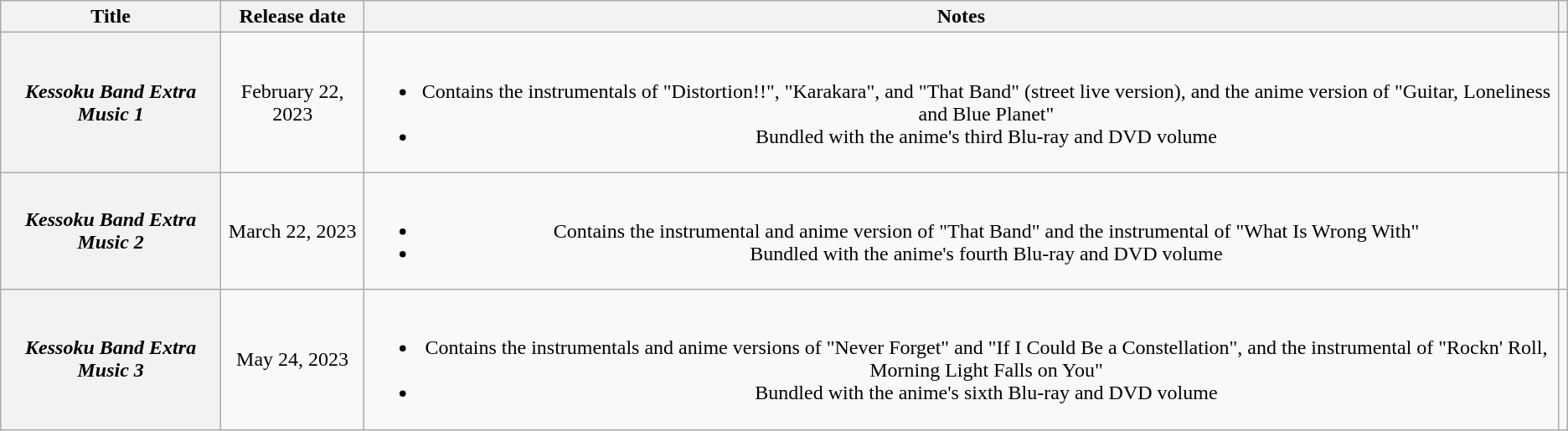<table class="wikitable plainrowheaders" style="text-align:center;">
<tr>
<th scope="col">Title</th>
<th scope="col">Release date</th>
<th scope="col">Notes</th>
<th scope="col"></th>
</tr>
<tr>
<th scope="row"><em>Kessoku Band Extra Music 1</em></th>
<td>February 22, 2023</td>
<td><br><ul><li>Contains the instrumentals of "Distortion!!", "Karakara", and "That Band" (street live version), and the anime version of "Guitar, Loneliness and Blue Planet"</li><li>Bundled with the anime's third Blu-ray and DVD volume</li></ul></td>
<td></td>
</tr>
<tr>
<th scope="row"><em>Kessoku Band Extra Music 2</em></th>
<td>March 22, 2023</td>
<td><br><ul><li>Contains the instrumental and anime version of "That Band" and the instrumental of "What Is Wrong With"</li><li>Bundled with the anime's fourth Blu-ray and DVD volume</li></ul></td>
<td></td>
</tr>
<tr>
<th scope="row"><em>Kessoku Band Extra Music 3</em></th>
<td>May 24, 2023</td>
<td><br><ul><li>Contains the instrumentals and anime versions of "Never Forget" and "If I Could Be a Constellation", and the instrumental of "Rockn' Roll, Morning Light Falls on You"</li><li>Bundled with the anime's sixth Blu-ray and DVD volume</li></ul></td>
<td></td>
</tr>
</table>
